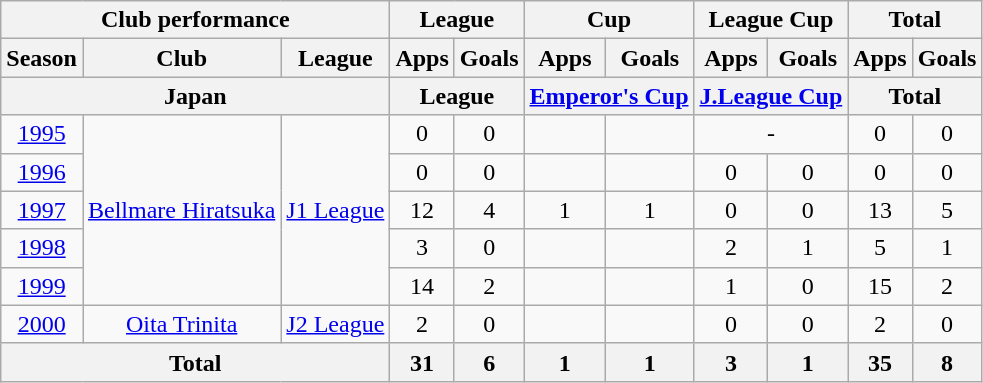<table class="wikitable" style="text-align:center;">
<tr>
<th colspan=3>Club performance</th>
<th colspan=2>League</th>
<th colspan=2>Cup</th>
<th colspan=2>League Cup</th>
<th colspan=2>Total</th>
</tr>
<tr>
<th>Season</th>
<th>Club</th>
<th>League</th>
<th>Apps</th>
<th>Goals</th>
<th>Apps</th>
<th>Goals</th>
<th>Apps</th>
<th>Goals</th>
<th>Apps</th>
<th>Goals</th>
</tr>
<tr>
<th colspan=3>Japan</th>
<th colspan=2>League</th>
<th colspan=2><a href='#'>Emperor's Cup</a></th>
<th colspan=2><a href='#'>J.League Cup</a></th>
<th colspan=2>Total</th>
</tr>
<tr>
<td><a href='#'>1995</a></td>
<td rowspan="5"><a href='#'>Bellmare Hiratsuka</a></td>
<td rowspan="5"><a href='#'>J1 League</a></td>
<td>0</td>
<td>0</td>
<td></td>
<td></td>
<td colspan="2">-</td>
<td>0</td>
<td>0</td>
</tr>
<tr>
<td><a href='#'>1996</a></td>
<td>0</td>
<td>0</td>
<td></td>
<td></td>
<td>0</td>
<td>0</td>
<td>0</td>
<td>0</td>
</tr>
<tr>
<td><a href='#'>1997</a></td>
<td>12</td>
<td>4</td>
<td>1</td>
<td>1</td>
<td>0</td>
<td>0</td>
<td>13</td>
<td>5</td>
</tr>
<tr>
<td><a href='#'>1998</a></td>
<td>3</td>
<td>0</td>
<td></td>
<td></td>
<td>2</td>
<td>1</td>
<td>5</td>
<td>1</td>
</tr>
<tr>
<td><a href='#'>1999</a></td>
<td>14</td>
<td>2</td>
<td></td>
<td></td>
<td>1</td>
<td>0</td>
<td>15</td>
<td>2</td>
</tr>
<tr>
<td><a href='#'>2000</a></td>
<td><a href='#'>Oita Trinita</a></td>
<td><a href='#'>J2 League</a></td>
<td>2</td>
<td>0</td>
<td></td>
<td></td>
<td>0</td>
<td>0</td>
<td>2</td>
<td>0</td>
</tr>
<tr>
<th colspan=3>Total</th>
<th>31</th>
<th>6</th>
<th>1</th>
<th>1</th>
<th>3</th>
<th>1</th>
<th>35</th>
<th>8</th>
</tr>
</table>
